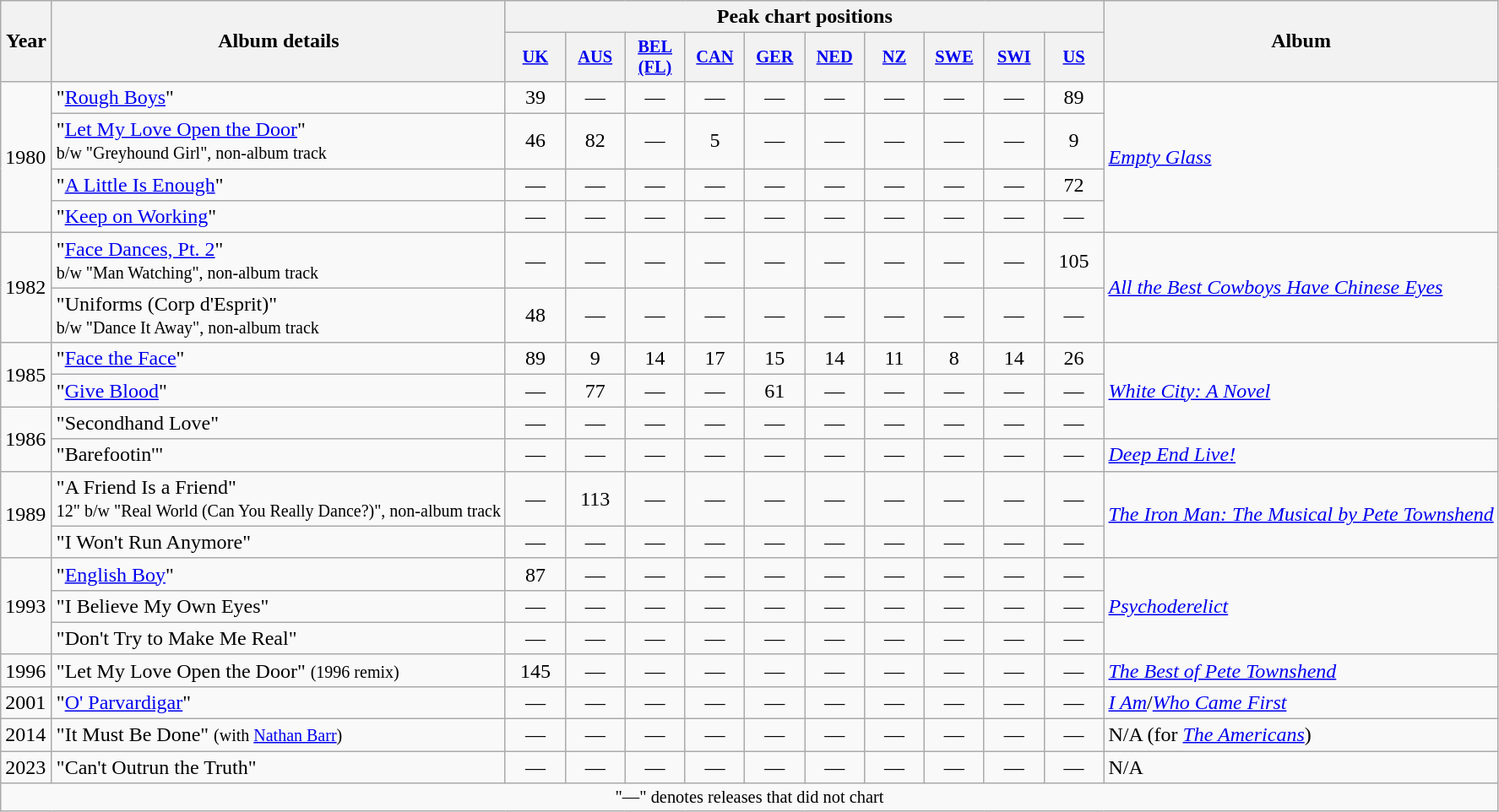<table class="wikitable">
<tr>
<th rowspan="2" style="width:33px;">Year</th>
<th rowspan="2">Album details</th>
<th colspan="10">Peak chart positions</th>
<th rowspan="2">Album</th>
</tr>
<tr>
<th style="width:3em;font-size:85%"><a href='#'>UK</a><br></th>
<th style="width:3em;font-size:85%"><a href='#'>AUS</a><br></th>
<th style="width:3em;font-size:85%"><a href='#'>BEL<br>(FL)</a><br></th>
<th style="width:3em;font-size:85%"><a href='#'>CAN</a></th>
<th style="width:3em;font-size:85%"><a href='#'>GER</a><br></th>
<th style="width:3em;font-size:85%"><a href='#'>NED</a><br></th>
<th style="width:3em;font-size:85%"><a href='#'>NZ</a><br></th>
<th style="width:3em;font-size:85%"><a href='#'>SWE</a><br></th>
<th style="width:3em;font-size:85%"><a href='#'>SWI</a><br></th>
<th style="width:3em;font-size:85%"><a href='#'>US</a><br></th>
</tr>
<tr>
<td rowspan="4">1980</td>
<td>"<a href='#'>Rough Boys</a>"</td>
<td align="center">39</td>
<td align="center">—</td>
<td align="center">—</td>
<td align="center">—</td>
<td align="center">—</td>
<td align="center">—</td>
<td align="center">—</td>
<td align="center">—</td>
<td align="center">—</td>
<td align="center">89</td>
<td rowspan="4"><em><a href='#'>Empty Glass</a></em></td>
</tr>
<tr>
<td>"<a href='#'>Let My Love Open the Door</a>"<br><small>b/w "Greyhound Girl", non-album track</small></td>
<td align="center">46</td>
<td align="center">82</td>
<td align="center">—</td>
<td align="center">5</td>
<td align="center">—</td>
<td align="center">—</td>
<td align="center">—</td>
<td align="center">—</td>
<td align="center">—</td>
<td align="center">9</td>
</tr>
<tr>
<td>"<a href='#'>A Little Is Enough</a>"</td>
<td align="center">—</td>
<td align="center">—</td>
<td align="center">—</td>
<td align="center">—</td>
<td align="center">—</td>
<td align="center">—</td>
<td align="center">—</td>
<td align="center">—</td>
<td align="center">—</td>
<td align="center">72</td>
</tr>
<tr>
<td>"<a href='#'>Keep on Working</a>"</td>
<td align="center">—</td>
<td align="center">—</td>
<td align="center">—</td>
<td align="center">—</td>
<td align="center">—</td>
<td align="center">—</td>
<td align="center">—</td>
<td align="center">—</td>
<td align="center">—</td>
<td align="center">—</td>
</tr>
<tr>
<td rowspan="2">1982</td>
<td>"<a href='#'>Face Dances, Pt. 2</a>"<br><small>b/w "Man Watching", non-album track</small></td>
<td align="center">—</td>
<td align="center">—</td>
<td align="center">—</td>
<td align="center">—</td>
<td align="center">—</td>
<td align="center">—</td>
<td align="center">—</td>
<td align="center">—</td>
<td align="center">—</td>
<td align="center">105</td>
<td rowspan="2"><em><a href='#'>All the Best Cowboys Have Chinese Eyes</a></em></td>
</tr>
<tr>
<td>"Uniforms (Corp d'Esprit)"<br><small>b/w "Dance It Away", non-album track</small></td>
<td align="center">48</td>
<td align="center">—</td>
<td align="center">—</td>
<td align="center">—</td>
<td align="center">—</td>
<td align="center">—</td>
<td align="center">—</td>
<td align="center">—</td>
<td align="center">—</td>
<td align="center">—</td>
</tr>
<tr>
<td rowspan="2">1985</td>
<td>"<a href='#'>Face the Face</a>"</td>
<td align="center">89</td>
<td align="center">9</td>
<td align="center">14</td>
<td align="center">17</td>
<td align="center">15</td>
<td align="center">14</td>
<td align="center">11</td>
<td align="center">8</td>
<td align="center">14</td>
<td align="center">26</td>
<td rowspan="3"><em><a href='#'>White City: A Novel</a></em></td>
</tr>
<tr>
<td>"<a href='#'>Give Blood</a>"</td>
<td align="center">—</td>
<td align="center">77</td>
<td align="center">—</td>
<td align="center">—</td>
<td align="center">61</td>
<td align="center">—</td>
<td align="center">—</td>
<td align="center">—</td>
<td align="center">—</td>
<td align="center">—</td>
</tr>
<tr>
<td rowspan="2">1986</td>
<td>"Secondhand Love"</td>
<td align="center">—</td>
<td align="center">—</td>
<td align="center">—</td>
<td align="center">—</td>
<td align="center">—</td>
<td align="center">—</td>
<td align="center">—</td>
<td align="center">—</td>
<td align="center">—</td>
<td align="center">—</td>
</tr>
<tr>
<td>"Barefootin'"</td>
<td align="center">—</td>
<td align="center">—</td>
<td align="center">—</td>
<td align="center">—</td>
<td align="center">—</td>
<td align="center">—</td>
<td align="center">—</td>
<td align="center">—</td>
<td align="center">—</td>
<td align="center">—</td>
<td><em><a href='#'>Deep End Live!</a></em></td>
</tr>
<tr>
<td rowspan="2">1989</td>
<td>"A Friend Is a Friend"<br><small>12" b/w "Real World (Can You Really Dance?)", non-album track</small></td>
<td align="center">—</td>
<td align="center">113</td>
<td align="center">—</td>
<td align="center">—</td>
<td align="center">—</td>
<td align="center">—</td>
<td align="center">—</td>
<td align="center">—</td>
<td align="center">—</td>
<td align="center">—</td>
<td rowspan="2"><em><a href='#'>The Iron Man: The Musical by Pete Townshend</a></em></td>
</tr>
<tr>
<td>"I Won't Run Anymore"</td>
<td align="center">—</td>
<td align="center">—</td>
<td align="center">—</td>
<td align="center">—</td>
<td align="center">—</td>
<td align="center">—</td>
<td align="center">—</td>
<td align="center">—</td>
<td align="center">—</td>
<td align="center">—</td>
</tr>
<tr>
<td rowspan="3">1993</td>
<td>"<a href='#'>English Boy</a>"</td>
<td align="center">87</td>
<td align="center">—</td>
<td align="center">—</td>
<td align="center">—</td>
<td align="center">—</td>
<td align="center">—</td>
<td align="center">—</td>
<td align="center">—</td>
<td align="center">—</td>
<td align="center">—</td>
<td rowspan="3"><em><a href='#'>Psychoderelict</a></em></td>
</tr>
<tr>
<td>"I Believe My Own Eyes"</td>
<td align="center">—</td>
<td align="center">—</td>
<td align="center">—</td>
<td align="center">—</td>
<td align="center">—</td>
<td align="center">—</td>
<td align="center">—</td>
<td align="center">—</td>
<td align="center">—</td>
<td align="center">—</td>
</tr>
<tr>
<td>"Don't Try to Make Me Real"</td>
<td align="center">—</td>
<td align="center">—</td>
<td align="center">—</td>
<td align="center">—</td>
<td align="center">—</td>
<td align="center">—</td>
<td align="center">—</td>
<td align="center">—</td>
<td align="center">—</td>
<td align="center">—</td>
</tr>
<tr>
<td>1996</td>
<td>"Let My Love Open the Door" <small>(1996 remix)</small></td>
<td align="center">145</td>
<td align="center">—</td>
<td align="center">—</td>
<td align="center">—</td>
<td align="center">—</td>
<td align="center">—</td>
<td align="center">—</td>
<td align="center">—</td>
<td align="center">—</td>
<td align="center">—</td>
<td><em><a href='#'>The Best of Pete Townshend</a></em></td>
</tr>
<tr>
<td>2001</td>
<td>"<a href='#'>O' Parvardigar</a>"</td>
<td align="center">—</td>
<td align="center">—</td>
<td align="center">—</td>
<td align="center">—</td>
<td align="center">—</td>
<td align="center">—</td>
<td align="center">—</td>
<td align="center">—</td>
<td align="center">—</td>
<td align="center">—</td>
<td><em><a href='#'>I Am</a></em>/<em><a href='#'>Who Came First</a></em></td>
</tr>
<tr>
<td>2014</td>
<td>"It Must Be Done" <small>(with <a href='#'>Nathan Barr</a>)</small></td>
<td align="center">—</td>
<td align="center">—</td>
<td align="center">—</td>
<td align="center">—</td>
<td align="center">—</td>
<td align="center">—</td>
<td align="center">—</td>
<td align="center">—</td>
<td align="center">—</td>
<td align="center">—</td>
<td>N/A (for <em><a href='#'>The Americans</a></em>)</td>
</tr>
<tr>
<td>2023</td>
<td>"Can't Outrun the Truth"</td>
<td align="center">—</td>
<td align="center">—</td>
<td align="center">—</td>
<td align="center">—</td>
<td align="center">—</td>
<td align="center">—</td>
<td align="center">—</td>
<td align="center">—</td>
<td align="center">—</td>
<td align="center">—</td>
<td>N/A</td>
</tr>
<tr>
<td colspan="13" align="center" style="font-size:85%">"—" denotes releases that did not<small></small> char<small></small>t</td>
</tr>
</table>
